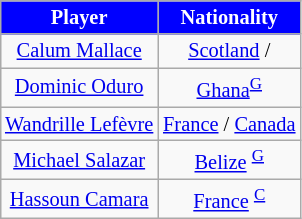<table class="wikitable" style="text-align:center; margin-left:1em; font-size:85%;">
<tr>
<th style="background:#00f; color:white; text-align:center;">Player</th>
<th style="background:#00f; color:white; text-align:center;">Nationality</th>
</tr>
<tr>
<td><a href='#'>Calum Mallace</a></td>
<td> <a href='#'>Scotland</a> / </td>
</tr>
<tr>
<td><a href='#'>Dominic Oduro</a></td>
<td> <a href='#'>Ghana</a><sup><a href='#'>G</a></sup></td>
</tr>
<tr>
<td><a href='#'>Wandrille Lefèvre</a></td>
<td> <a href='#'>France</a> /  <a href='#'>Canada</a></td>
</tr>
<tr>
<td><a href='#'>Michael Salazar</a></td>
<td> <a href='#'>Belize</a> <sup><a href='#'>G</a></sup></td>
</tr>
<tr>
<td><a href='#'>Hassoun Camara</a></td>
<td> <a href='#'>France</a> <sup><a href='#'>C</a></sup></td>
</tr>
</table>
